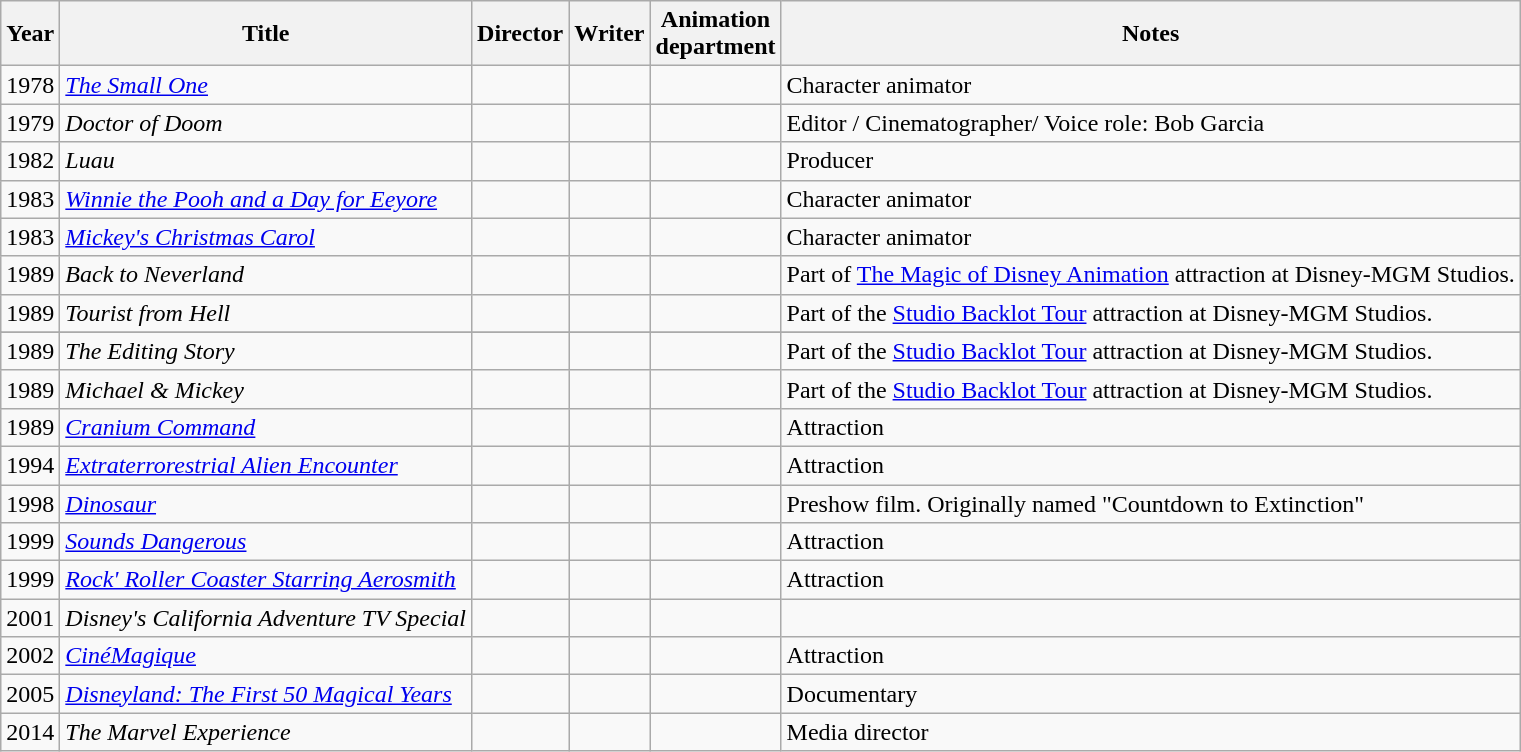<table class="wikitable">
<tr>
<th>Year</th>
<th>Title</th>
<th>Director</th>
<th>Writer</th>
<th>Animation<br>department</th>
<th>Notes</th>
</tr>
<tr>
<td>1978</td>
<td><em><a href='#'>The Small One</a></em></td>
<td></td>
<td></td>
<td></td>
<td>Character animator</td>
</tr>
<tr>
<td>1979</td>
<td><em>Doctor of Doom</em></td>
<td></td>
<td></td>
<td></td>
<td>Editor / Cinematographer/ Voice role: Bob Garcia</td>
</tr>
<tr>
<td>1982</td>
<td><em>Luau</em></td>
<td></td>
<td></td>
<td></td>
<td>Producer</td>
</tr>
<tr>
<td>1983</td>
<td><em><a href='#'>Winnie the Pooh and a Day for Eeyore</a></em></td>
<td></td>
<td></td>
<td></td>
<td>Character animator</td>
</tr>
<tr>
<td>1983</td>
<td><em><a href='#'>Mickey's Christmas Carol</a></em></td>
<td></td>
<td></td>
<td></td>
<td>Character animator</td>
</tr>
<tr>
<td>1989</td>
<td><em>Back to Neverland</em></td>
<td></td>
<td></td>
<td></td>
<td>Part of <a href='#'>The Magic of Disney Animation</a> attraction at Disney-MGM Studios.</td>
</tr>
<tr>
<td>1989</td>
<td><em>Tourist from Hell</em></td>
<td></td>
<td></td>
<td></td>
<td>Part of the <a href='#'>Studio Backlot Tour</a> attraction at Disney-MGM Studios.</td>
</tr>
<tr>
</tr>
<tr>
<td>1989</td>
<td><em>The Editing Story</em></td>
<td></td>
<td></td>
<td></td>
<td>Part of the <a href='#'>Studio Backlot Tour</a> attraction at Disney-MGM Studios.</td>
</tr>
<tr>
<td>1989</td>
<td><em>Michael & Mickey</em></td>
<td></td>
<td></td>
<td></td>
<td>Part of the <a href='#'>Studio Backlot Tour</a> attraction at Disney-MGM Studios.</td>
</tr>
<tr>
<td>1989</td>
<td><em><a href='#'>Cranium Command</a></em></td>
<td></td>
<td></td>
<td></td>
<td>Attraction</td>
</tr>
<tr>
<td>1994</td>
<td><em><a href='#'>Extraterrorestrial Alien Encounter</a></em></td>
<td></td>
<td></td>
<td></td>
<td>Attraction</td>
</tr>
<tr>
<td>1998</td>
<td><em><a href='#'>Dinosaur</a></em></td>
<td></td>
<td></td>
<td></td>
<td>Preshow film. Originally named "Countdown to Extinction"</td>
</tr>
<tr>
<td>1999</td>
<td><a href='#'><em>Sounds Dangerous</em></a></td>
<td></td>
<td></td>
<td></td>
<td>Attraction</td>
</tr>
<tr>
<td>1999</td>
<td><em><a href='#'>Rock' Roller Coaster Starring Aerosmith</a></em></td>
<td></td>
<td></td>
<td></td>
<td>Attraction</td>
</tr>
<tr>
<td>2001</td>
<td><em>Disney's California Adventure TV Special</em></td>
<td></td>
<td></td>
<td></td>
<td></td>
</tr>
<tr>
<td>2002</td>
<td><em><a href='#'>CinéMagique</a></em></td>
<td></td>
<td></td>
<td></td>
<td>Attraction</td>
</tr>
<tr>
<td>2005</td>
<td><em><a href='#'>Disneyland: The First 50 Magical Years</a></em></td>
<td></td>
<td></td>
<td></td>
<td>Documentary</td>
</tr>
<tr>
<td>2014</td>
<td><em>The Marvel Experience</em></td>
<td></td>
<td></td>
<td></td>
<td>Media director</td>
</tr>
</table>
